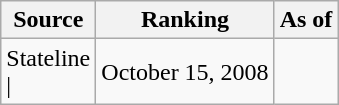<table class="wikitable" style="text-align:center">
<tr>
<th>Source</th>
<th>Ranking</th>
<th>As of</th>
</tr>
<tr>
<td align=left>Stateline<br>| </td>
<td>October 15, 2008</td>
</tr>
</table>
